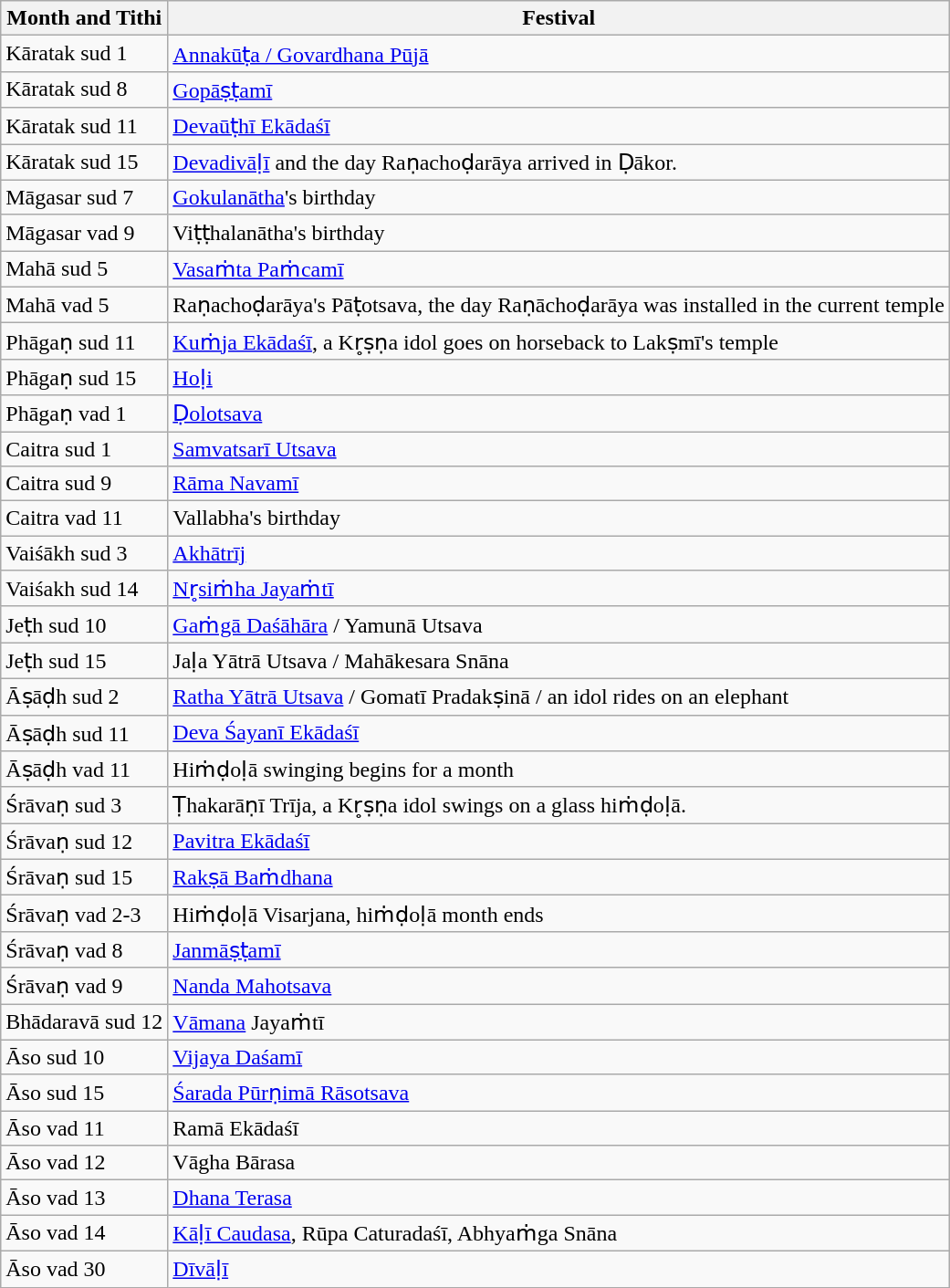<table class="wikitable">
<tr>
<th>Month and Tithi</th>
<th>Festival</th>
</tr>
<tr>
<td>Kāratak sud 1</td>
<td><a href='#'>Annakūṭa / Govardhana Pūjā</a></td>
</tr>
<tr>
<td>Kāratak sud 8</td>
<td><a href='#'>Gopāṣṭamī</a></td>
</tr>
<tr>
<td>Kāratak sud 11</td>
<td><a href='#'>Devaūṭhī Ekādaśī</a></td>
</tr>
<tr>
<td>Kāratak sud 15</td>
<td><a href='#'>Devadivāḷī</a> and the day Raṇachoḍarāya arrived in Ḍākor.</td>
</tr>
<tr>
<td>Māgasar sud 7</td>
<td><a href='#'>Gokulanātha</a>'s birthday</td>
</tr>
<tr>
<td>Māgasar vad 9</td>
<td>Viṭṭhalanātha's birthday</td>
</tr>
<tr>
<td>Mahā sud 5</td>
<td><a href='#'>Vasaṁta Paṁcamī</a></td>
</tr>
<tr>
<td>Mahā vad 5</td>
<td>Raṇachoḍarāya's Pāṭotsava, the day Raṇāchoḍarāya was installed in the current temple</td>
</tr>
<tr>
<td>Phāgaṇ sud 11</td>
<td><a href='#'>Kuṁja Ekādaśī</a>, a Kr̥ṣṇa idol goes on horseback to Lakṣmī's temple</td>
</tr>
<tr>
<td>Phāgaṇ sud 15</td>
<td><a href='#'>Hoḷi</a></td>
</tr>
<tr>
<td>Phāgaṇ vad 1</td>
<td><a href='#'>Ḍolotsava</a></td>
</tr>
<tr>
<td>Caitra sud 1</td>
<td><a href='#'>Samvatsarī Utsava</a></td>
</tr>
<tr>
<td>Caitra sud 9</td>
<td><a href='#'>Rāma Navamī</a></td>
</tr>
<tr>
<td>Caitra vad 11</td>
<td>Vallabha's birthday</td>
</tr>
<tr>
<td>Vaiśākh sud 3</td>
<td><a href='#'>Akhātrīj</a></td>
</tr>
<tr>
<td>Vaiśakh sud 14</td>
<td><a href='#'>Nr̥siṁha Jayaṁtī</a></td>
</tr>
<tr>
<td>Jeṭh sud 10</td>
<td><a href='#'>Gaṁgā Daśāhāra</a> / Yamunā Utsava</td>
</tr>
<tr>
<td>Jeṭh sud 15</td>
<td>Jaḷa Yātrā Utsava / Mahākesara Snāna</td>
</tr>
<tr>
<td>Āṣāḍh sud 2</td>
<td><a href='#'>Ratha Yātrā Utsava</a> / Gomatī Pradakṣinā / an idol rides on an elephant</td>
</tr>
<tr>
<td>Āṣāḍh sud 11</td>
<td><a href='#'>Deva Śayanī Ekādaśī</a></td>
</tr>
<tr>
<td>Āṣāḍh vad 11</td>
<td>Hiṁḍoḷā swinging begins for a month</td>
</tr>
<tr>
<td>Śrāvaṇ sud 3</td>
<td>Ṭhakarāṇī Trīja, a Kr̥ṣṇa idol swings on a glass hiṁḍoḷā.</td>
</tr>
<tr>
<td>Śrāvaṇ sud 12</td>
<td><a href='#'>Pavitra Ekādaśī</a></td>
</tr>
<tr>
<td>Śrāvaṇ sud 15</td>
<td><a href='#'>Rakṣā Baṁdhana</a></td>
</tr>
<tr>
<td>Śrāvaṇ vad 2-3</td>
<td>Hiṁḍoḷā Visarjana, hiṁḍoḷā month ends</td>
</tr>
<tr>
<td>Śrāvaṇ vad 8</td>
<td><a href='#'>Janmāṣṭamī</a></td>
</tr>
<tr>
<td>Śrāvaṇ vad 9</td>
<td><a href='#'>Nanda Mahotsava</a></td>
</tr>
<tr>
<td>Bhādaravā sud 12</td>
<td><a href='#'>Vāmana</a> Jayaṁtī</td>
</tr>
<tr>
<td>Āso sud 10</td>
<td><a href='#'>Vijaya Daśamī</a></td>
</tr>
<tr>
<td>Āso sud 15</td>
<td><a href='#'>Śarada Pūrṇimā Rāsotsava</a></td>
</tr>
<tr>
<td>Āso vad 11</td>
<td>Ramā Ekādaśī</td>
</tr>
<tr>
<td>Āso vad 12</td>
<td>Vāgha Bārasa</td>
</tr>
<tr>
<td>Āso vad 13</td>
<td><a href='#'>Dhana Terasa</a></td>
</tr>
<tr>
<td>Āso vad 14</td>
<td><a href='#'>Kāḷī Caudasa</a>, Rūpa Caturadaśī, Abhyaṁga Snāna</td>
</tr>
<tr>
<td>Āso vad 30</td>
<td><a href='#'>Dīvāḷī</a></td>
</tr>
</table>
